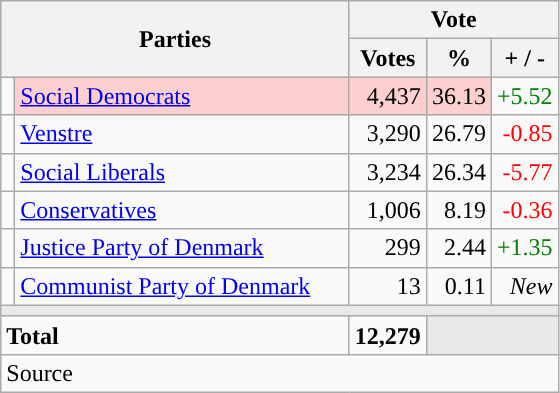<table class="wikitable" style="text-align:right;">
<tr>
<th style="text-align:centre;" rowspan="2" colspan="2" width="225">Parties</th>
<th colspan="3">Vote</th>
</tr>
<tr>
<th width="15">Votes</th>
<th width="15">%</th>
<th width="15">+ / -</th>
</tr>
<tr>
<td width="2" style="color:inherit;background:"></td>
<td bgcolor=#fbd0ce  align="left"><a href='#'>Social Democrats</a></td>
<td bgcolor=#fbd0ce>4,437</td>
<td bgcolor=#fbd0ce>36.13</td>
<td style=color:green;>+5.52</td>
</tr>
<tr>
<td width="2" style="color:inherit;background:"></td>
<td align="left"><a href='#'>Venstre</a></td>
<td>3,290</td>
<td>26.79</td>
<td style=color:red;>-0.85</td>
</tr>
<tr>
<td width="2" style="color:inherit;background:"></td>
<td align="left"><a href='#'>Social Liberals</a></td>
<td>3,234</td>
<td>26.34</td>
<td style=color:red;>-5.77</td>
</tr>
<tr>
<td width="2" style="color:inherit;background:"></td>
<td align="left"><a href='#'>Conservatives</a></td>
<td>1,006</td>
<td>8.19</td>
<td style=color:red;>-0.36</td>
</tr>
<tr>
<td width="2" style="color:inherit;background:"></td>
<td align="left"><a href='#'>Justice Party of Denmark</a></td>
<td>299</td>
<td>2.44</td>
<td style=color:green;>+1.35</td>
</tr>
<tr>
<td width="2" style="color:inherit;background:"></td>
<td align="left"><a href='#'>Communist Party of Denmark</a></td>
<td>13</td>
<td>0.11</td>
<td><em>New</em></td>
</tr>
<tr>
<td colspan="7" bgcolor="#E9E9E9"></td>
</tr>
<tr>
<td align="left" colspan="2"><strong>Total</strong></td>
<td><strong>12,279</strong></td>
<td bgcolor="#E9E9E9" colspan="2"></td>
</tr>
<tr>
<td align="left" colspan="6">Source</td>
</tr>
</table>
